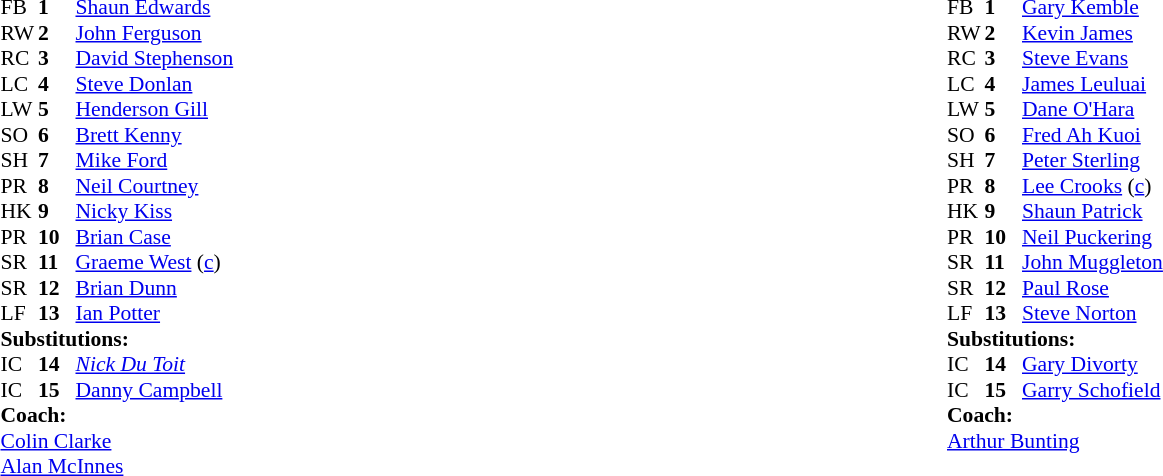<table width="100%">
<tr>
<td valign="top" width="50%"><br><table style="font-size: 90%" cellspacing="0" cellpadding="0">
<tr>
<th width="25"></th>
<th width="25"></th>
</tr>
<tr>
<td>FB</td>
<td><strong>1</strong></td>
<td><a href='#'>Shaun Edwards</a></td>
</tr>
<tr>
<td>RW</td>
<td><strong>2</strong></td>
<td><a href='#'>John Ferguson</a></td>
</tr>
<tr>
<td>RC</td>
<td><strong>3</strong></td>
<td><a href='#'>David Stephenson</a></td>
</tr>
<tr>
<td>LC</td>
<td><strong>4</strong></td>
<td><a href='#'>Steve Donlan</a></td>
</tr>
<tr>
<td>LW</td>
<td><strong>5</strong></td>
<td><a href='#'>Henderson Gill</a></td>
</tr>
<tr>
<td>SO</td>
<td><strong>6</strong></td>
<td><a href='#'>Brett Kenny</a></td>
</tr>
<tr>
<td>SH</td>
<td><strong>7</strong></td>
<td><a href='#'>Mike Ford</a></td>
</tr>
<tr>
<td>PR</td>
<td><strong>8</strong></td>
<td><a href='#'>Neil Courtney</a></td>
</tr>
<tr>
<td>HK</td>
<td><strong>9</strong></td>
<td><a href='#'>Nicky Kiss</a></td>
</tr>
<tr>
<td>PR</td>
<td><strong>10</strong></td>
<td><a href='#'>Brian Case</a></td>
</tr>
<tr>
<td>SR</td>
<td><strong>11</strong></td>
<td><a href='#'>Graeme West</a> (<a href='#'>c</a>)</td>
</tr>
<tr>
<td>SR</td>
<td><strong>12</strong></td>
<td><a href='#'>Brian Dunn</a></td>
</tr>
<tr>
<td>LF</td>
<td><strong>13</strong></td>
<td><a href='#'>Ian Potter</a></td>
</tr>
<tr>
<td colspan=3><strong>Substitutions:</strong></td>
</tr>
<tr>
<td>IC</td>
<td><strong>14</strong></td>
<td><em><a href='#'>Nick Du Toit</a></em></td>
</tr>
<tr>
<td>IC</td>
<td><strong>15</strong></td>
<td><a href='#'>Danny Campbell</a></td>
</tr>
<tr>
<td colspan=3><strong>Coach:</strong></td>
</tr>
<tr>
<td colspan="4"><a href='#'>Colin Clarke</a> <br> <a href='#'>Alan McInnes</a></td>
</tr>
</table>
</td>
<td valign="top" width="50%"><br><table style="font-size: 90%" cellspacing="0" cellpadding="0">
<tr>
<th width="25"></th>
<th width="25"></th>
</tr>
<tr>
<td>FB</td>
<td><strong>1</strong></td>
<td><a href='#'>Gary Kemble</a></td>
</tr>
<tr>
<td>RW</td>
<td><strong>2</strong></td>
<td><a href='#'>Kevin James</a></td>
</tr>
<tr>
<td>RC</td>
<td><strong>3</strong></td>
<td><a href='#'>Steve Evans</a></td>
</tr>
<tr>
<td>LC</td>
<td><strong>4</strong></td>
<td><a href='#'>James Leuluai</a></td>
</tr>
<tr>
<td>LW</td>
<td><strong>5</strong></td>
<td><a href='#'>Dane O'Hara</a></td>
</tr>
<tr>
<td>SO</td>
<td><strong>6</strong></td>
<td><a href='#'>Fred Ah Kuoi</a></td>
</tr>
<tr>
<td>SH</td>
<td><strong>7</strong></td>
<td><a href='#'>Peter Sterling</a></td>
</tr>
<tr>
<td>PR</td>
<td><strong>8</strong></td>
<td><a href='#'>Lee Crooks</a> (<a href='#'>c</a>)</td>
</tr>
<tr>
<td>HK</td>
<td><strong>9</strong></td>
<td><a href='#'>Shaun Patrick</a></td>
</tr>
<tr>
<td>PR</td>
<td><strong>10</strong></td>
<td><a href='#'>Neil Puckering</a></td>
</tr>
<tr>
<td>SR</td>
<td><strong>11</strong></td>
<td><a href='#'>John Muggleton</a></td>
</tr>
<tr>
<td>SR</td>
<td><strong>12</strong></td>
<td><a href='#'>Paul Rose</a></td>
</tr>
<tr>
<td>LF</td>
<td><strong>13</strong></td>
<td><a href='#'>Steve Norton</a></td>
</tr>
<tr>
<td colspan=3><strong>Substitutions:</strong></td>
</tr>
<tr>
<td>IC</td>
<td><strong>14</strong></td>
<td><a href='#'>Gary Divorty</a></td>
</tr>
<tr>
<td>IC</td>
<td><strong>15</strong></td>
<td><a href='#'>Garry Schofield</a></td>
</tr>
<tr>
<td colspan=3><strong>Coach:</strong></td>
</tr>
<tr>
<td colspan="4"><a href='#'>Arthur Bunting</a></td>
</tr>
</table>
</td>
</tr>
</table>
